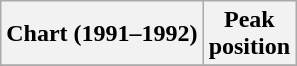<table class="wikitable sortable plainrowheaders">
<tr>
<th scope="col">Chart (1991–1992)</th>
<th scope="col">Peak<br>position</th>
</tr>
<tr>
</tr>
</table>
